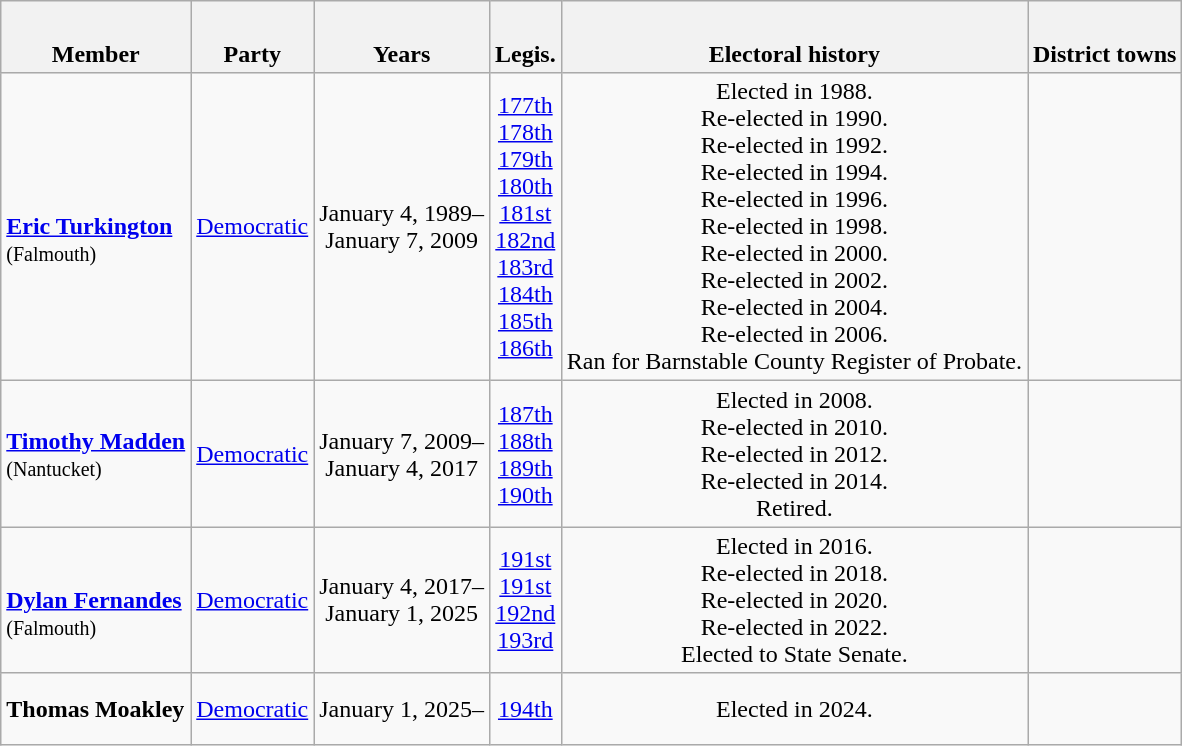<table class=wikitable style="text-align:center">
<tr style="height:3em" valign=bottom>
<th>Member</th>
<th>Party</th>
<th>Years</th>
<th>Legis.</th>
<th>Electoral history</th>
<th>District towns</th>
</tr>
<tr style="height:3em">
<td align=left><br><strong><a href='#'>Eric Turkington</a></strong><br><small>(Falmouth)</small></td>
<td><a href='#'>Democratic</a></td>
<td nowrap>January 4, 1989–<br>January 7, 2009</td>
<td><a href='#'>177th</a><br><a href='#'>178th</a><br><a href='#'>179th</a><br><a href='#'>180th</a><br><a href='#'>181st</a><br><a href='#'>182nd</a><br><a href='#'>183rd</a><br><a href='#'>184th</a><br><a href='#'>185th</a><br><a href='#'>186th</a></td>
<td>Elected in 1988.<br>Re-elected in 1990.<br>Re-elected in 1992.<br>Re-elected in 1994.<br>Re-elected in 1996.<br>Re-elected in 1998.<br>Re-elected in 2000.<br>Re-elected in 2002.<br>Re-elected in 2004.<br>Re-elected in 2006.<br>Ran for Barnstable County Register of Probate.</td>
<td></td>
</tr>
<tr style="height:3em">
<td align=left><strong><a href='#'>Timothy Madden</a></strong><br><small>(Nantucket)</small></td>
<td><a href='#'>Democratic</a></td>
<td nowrap>January 7, 2009–<br>January 4, 2017</td>
<td><a href='#'>187th</a><br><a href='#'>188th</a><br><a href='#'>189th</a><br><a href='#'>190th</a></td>
<td>Elected in 2008.<br>Re-elected in 2010.<br>Re-elected in 2012.<br>Re-elected in 2014.<br>Retired.</td>
<td></td>
</tr>
<tr style="height:3em">
<td align=left><br><strong><a href='#'>Dylan Fernandes</a></strong><br><small>(Falmouth)</small></td>
<td><a href='#'>Democratic</a></td>
<td nowrap>January 4, 2017–<br>January 1, 2025</td>
<td><a href='#'>191st</a><br><a href='#'>191st</a><br><a href='#'>192nd</a><br><a href='#'>193rd</a></td>
<td>Elected in 2016.<br>Re-elected in 2018.<br>Re-elected in 2020.<br>Re-elected in 2022.<br>Elected to State Senate.</td>
<td></td>
</tr>
<tr style="height:3em">
<td align=left><strong>Thomas Moakley</strong><br><small></small></td>
<td><a href='#'>Democratic</a></td>
<td nowrap>January 1, 2025–<br></td>
<td><a href='#'>194th</a></td>
<td>Elected in 2024.</td>
<td></td>
</tr>
</table>
